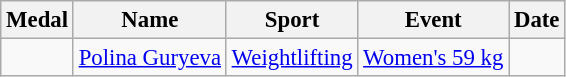<table class="wikitable sortable" style="font-size: 95%;">
<tr>
<th>Medal</th>
<th>Name</th>
<th>Sport</th>
<th>Event</th>
<th>Date</th>
</tr>
<tr>
<td></td>
<td><a href='#'>Polina Guryeva</a></td>
<td><a href='#'>Weightlifting</a></td>
<td><a href='#'>Women's 59 kg</a></td>
<td></td>
</tr>
</table>
